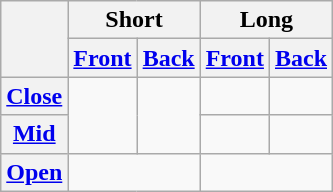<table class="wikitable" style="text-align: center;">
<tr>
<th rowspan="2"></th>
<th colspan="2">Short</th>
<th colspan="2">Long</th>
</tr>
<tr>
<th><a href='#'>Front</a></th>
<th><a href='#'>Back</a></th>
<th><a href='#'>Front</a></th>
<th><a href='#'>Back</a></th>
</tr>
<tr style="text-align: center;">
<th><a href='#'>Close</a></th>
<td rowspan="2"></td>
<td rowspan="2"></td>
<td></td>
<td></td>
</tr>
<tr style="text-align: center;">
<th><a href='#'>Mid</a></th>
<td></td>
<td></td>
</tr>
<tr style="text-align: center;">
<th><a href='#'>Open</a></th>
<td colspan="2"></td>
<td colspan="2"></td>
</tr>
</table>
